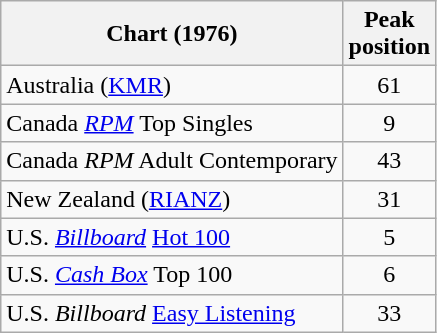<table class="wikitable sortable">
<tr>
<th>Chart (1976)</th>
<th>Peak<br>position</th>
</tr>
<tr>
<td>Australia (<a href='#'>KMR</a>)</td>
<td style="text-align:center;">61</td>
</tr>
<tr>
<td>Canada <a href='#'><em>RPM</em></a> Top Singles</td>
<td style="text-align:center;">9</td>
</tr>
<tr>
<td>Canada <em>RPM</em> Adult Contemporary</td>
<td style="text-align:center;">43</td>
</tr>
<tr>
<td>New Zealand (<a href='#'>RIANZ</a>)</td>
<td style="text-align:center;">31</td>
</tr>
<tr>
<td>U.S. <em><a href='#'>Billboard</a></em> <a href='#'>Hot 100</a></td>
<td style="text-align:center;">5</td>
</tr>
<tr>
<td>U.S. <em><a href='#'>Cash Box</a></em> Top 100</td>
<td style="text-align:center;">6</td>
</tr>
<tr>
<td>U.S. <em>Billboard</em> <a href='#'>Easy Listening</a></td>
<td align="center">33</td>
</tr>
</table>
